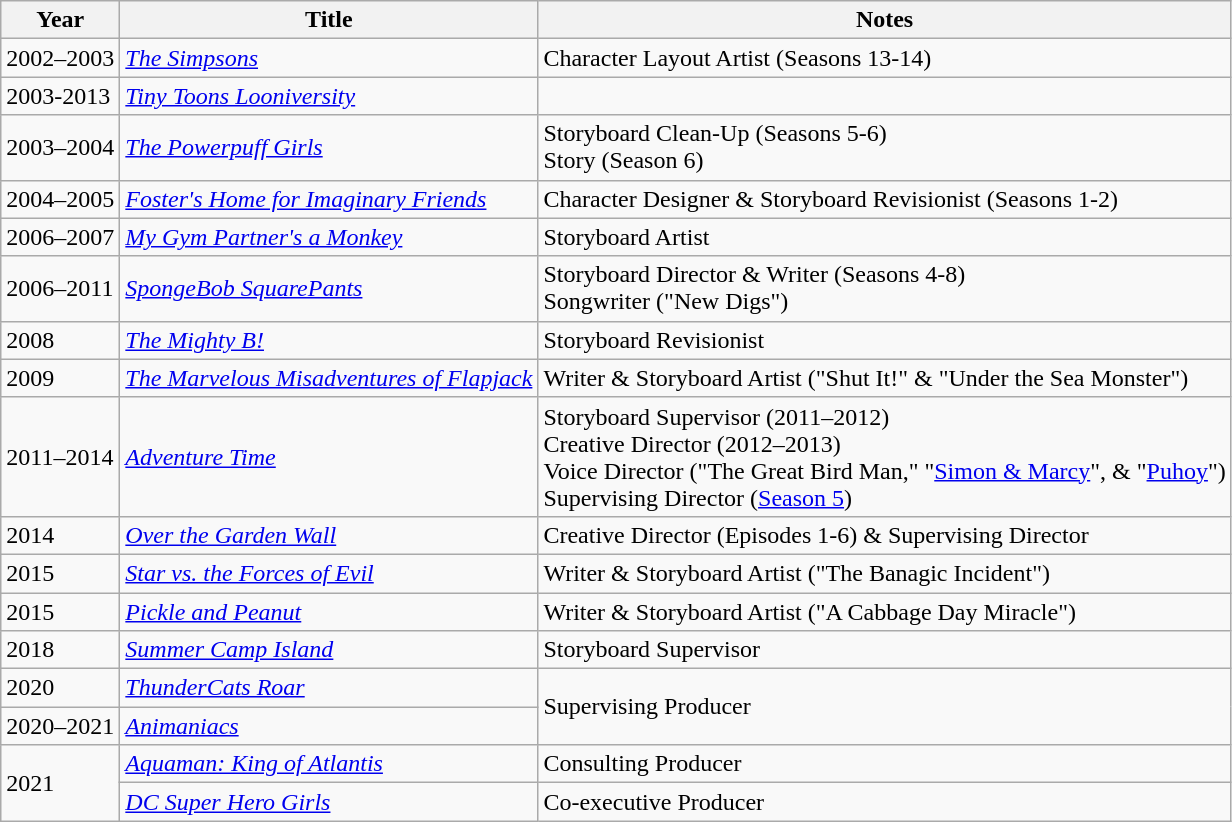<table class="wikitable">
<tr>
<th>Year</th>
<th>Title</th>
<th>Notes</th>
</tr>
<tr>
<td>2002–2003</td>
<td><em><a href='#'>The Simpsons</a></em></td>
<td>Character Layout Artist (Seasons 13-14)</td>
</tr>
<tr>
<td>2003-2013</td>
<td><em><a href='#'>Tiny Toons Looniversity</a></em></td>
<td></td>
</tr>
<tr>
<td>2003–2004</td>
<td><em><a href='#'>The Powerpuff Girls</a></em></td>
<td>Storyboard Clean-Up (Seasons 5-6)<br>Story (Season 6)</td>
</tr>
<tr>
<td>2004–2005</td>
<td><em><a href='#'>Foster's Home for Imaginary Friends</a></em></td>
<td>Character Designer & Storyboard Revisionist (Seasons 1-2)</td>
</tr>
<tr>
<td>2006–2007</td>
<td><em><a href='#'>My Gym Partner's a Monkey</a></em></td>
<td>Storyboard Artist</td>
</tr>
<tr>
<td>2006–2011</td>
<td><em><a href='#'>SpongeBob SquarePants</a></em></td>
<td>Storyboard Director & Writer (Seasons 4-8)<br>Songwriter ("New Digs")</td>
</tr>
<tr>
<td>2008</td>
<td><em><a href='#'>The Mighty B!</a></em></td>
<td>Storyboard Revisionist</td>
</tr>
<tr>
<td>2009</td>
<td><em><a href='#'>The Marvelous Misadventures of Flapjack</a></em></td>
<td>Writer & Storyboard Artist ("Shut It!" & "Under the Sea Monster")</td>
</tr>
<tr>
<td>2011–2014</td>
<td><em><a href='#'>Adventure Time</a></em></td>
<td>Storyboard Supervisor (2011–2012)<br>Creative Director (2012–2013)<br>Voice Director ("The Great Bird Man," "<a href='#'>Simon & Marcy</a>", & "<a href='#'>Puhoy</a>")<br>Supervising Director (<a href='#'>Season 5</a>)</td>
</tr>
<tr>
<td>2014</td>
<td><em><a href='#'>Over the Garden Wall</a></em></td>
<td>Creative Director (Episodes 1-6) & Supervising Director</td>
</tr>
<tr>
<td>2015</td>
<td><em><a href='#'>Star vs. the Forces of Evil</a></em></td>
<td>Writer & Storyboard Artist ("The Banagic Incident")</td>
</tr>
<tr>
<td>2015</td>
<td><em><a href='#'>Pickle and Peanut</a></em></td>
<td>Writer & Storyboard Artist ("A Cabbage Day Miracle")</td>
</tr>
<tr>
<td>2018</td>
<td><em><a href='#'>Summer Camp Island</a></em></td>
<td>Storyboard Supervisor</td>
</tr>
<tr>
<td>2020</td>
<td><em><a href='#'>ThunderCats Roar</a></em></td>
<td rowspan="2">Supervising Producer</td>
</tr>
<tr>
<td>2020–2021</td>
<td><em><a href='#'>Animaniacs</a></em></td>
</tr>
<tr>
<td rowspan=2>2021</td>
<td><em><a href='#'>Aquaman: King of Atlantis</a></em></td>
<td>Consulting Producer</td>
</tr>
<tr>
<td><em><a href='#'>DC Super Hero Girls</a></em></td>
<td>Co-executive Producer</td>
</tr>
</table>
